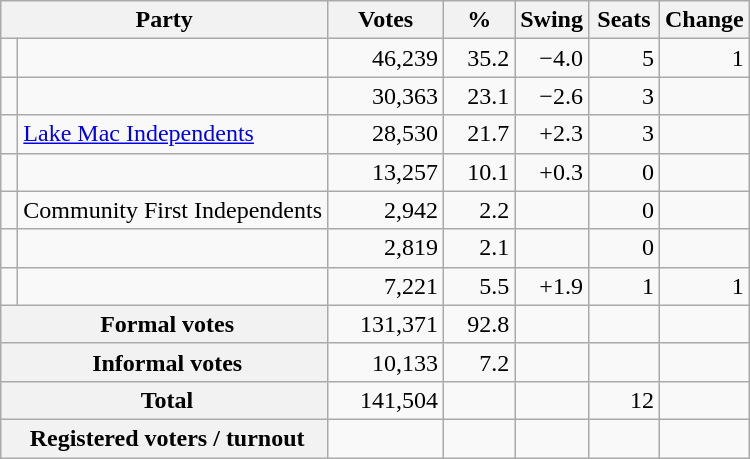<table class="wikitable" style="text-align:right; margin-bottom:0">
<tr>
<th style="width:10px" colspan=3>Party</th>
<th style="width:70px;">Votes</th>
<th style="width:40px;">%</th>
<th style="width:40px;">Swing</th>
<th style="width:40px;">Seats</th>
<th style="width:40px;">Change</th>
</tr>
<tr>
<td> </td>
<td style="text-align:left;" colspan="2"></td>
<td>46,239</td>
<td>35.2</td>
<td>−4.0</td>
<td>5</td>
<td> 1</td>
</tr>
<tr>
<td> </td>
<td style="text-align:left;" colspan="2"></td>
<td>30,363</td>
<td>23.1</td>
<td>−2.6</td>
<td>3</td>
<td></td>
</tr>
<tr>
<td> </td>
<td style="text-align:left;" colspan="2"><a href='#'>Lake Mac Independents</a></td>
<td>28,530</td>
<td>21.7</td>
<td>+2.3</td>
<td>3</td>
<td></td>
</tr>
<tr>
<td> </td>
<td style="text-align:left;" colspan="2"></td>
<td>13,257</td>
<td>10.1</td>
<td>+0.3</td>
<td>0</td>
<td></td>
</tr>
<tr>
<td> </td>
<td style="text-align:left;" colspan="2">Community First Independents</td>
<td>2,942</td>
<td>2.2</td>
<td></td>
<td>0</td>
<td></td>
</tr>
<tr>
<td> </td>
<td style="text-align:left;" colspan="2"></td>
<td>2,819</td>
<td>2.1</td>
<td></td>
<td>0</td>
<td></td>
</tr>
<tr>
<td> </td>
<td style="text-align:left;" colspan="2"></td>
<td>7,221</td>
<td>5.5</td>
<td>+1.9</td>
<td>1</td>
<td> 1</td>
</tr>
<tr>
<th colspan="3" rowspan="1"> Formal votes</th>
<td>131,371</td>
<td>92.8</td>
<td></td>
<td></td>
<td></td>
</tr>
<tr>
<th colspan="3" rowspan="1"> Informal votes</th>
<td>10,133</td>
<td>7.2</td>
<td></td>
<td></td>
<td></td>
</tr>
<tr>
<th colspan="3" rowspan="1"> <strong>Total </strong></th>
<td>141,504</td>
<td></td>
<td></td>
<td>12</td>
<td></td>
</tr>
<tr>
<th colspan="3" rowspan="1"> Registered voters / turnout</th>
<td></td>
<td></td>
<td></td>
<td></td>
<td></td>
</tr>
</table>
